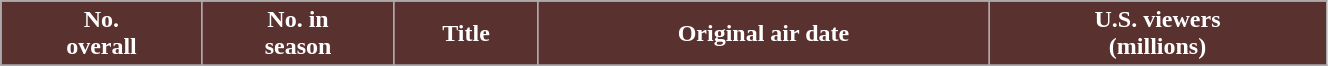<table class="wikitable plainrowheaders" width="70%">
<tr>
<th style="background-color: #59312F; color:white;">No. <br> overall</th>
<th style="background-color: #59312F; color:white;">No. in <br> season</th>
<th style="background-color: #59312F; color:white;">Title</th>
<th style="background-color: #59312F; color:white;">Original air date</th>
<th style="background-color: #59312F; color:white;">U.S. viewers<br>(millions)</th>
</tr>
<tr>
</tr>
</table>
